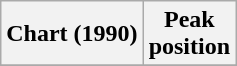<table class="wikitable plainrowheaders">
<tr>
<th scope="col">Chart (1990)</th>
<th scope="col">Peak<br>position</th>
</tr>
<tr>
</tr>
</table>
